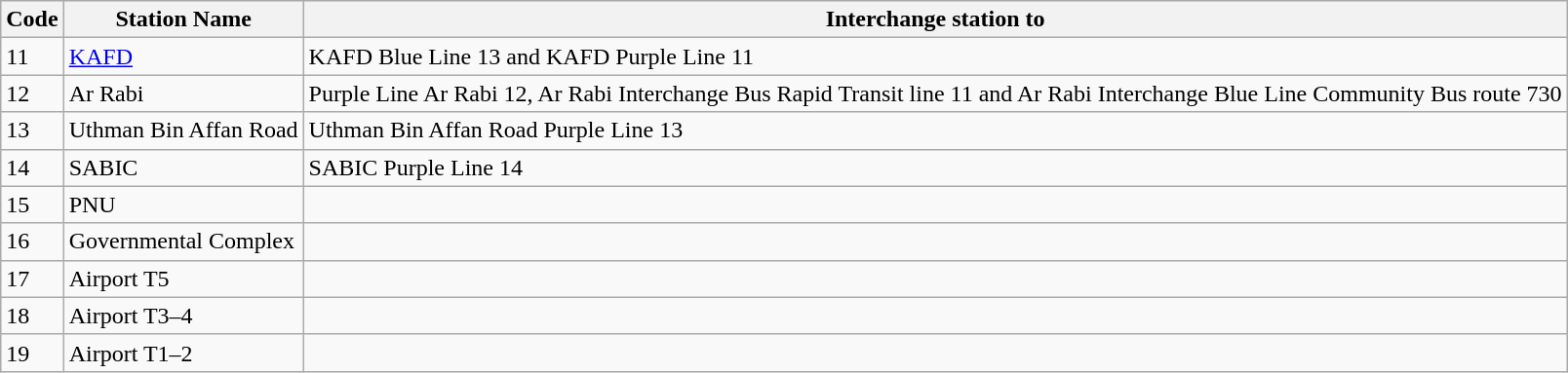<table class="wikitable">
<tr>
<th>Code</th>
<th>Station Name</th>
<th>Interchange station to</th>
</tr>
<tr>
<td>11</td>
<td><a href='#'>KAFD</a></td>
<td>KAFD Blue Line 13 and KAFD Purple Line 11</td>
</tr>
<tr>
<td>12</td>
<td>Ar Rabi</td>
<td>Purple Line Ar Rabi 12, Ar Rabi Interchange Bus Rapid Transit line 11 and Ar Rabi Interchange Blue Line Community Bus route 730</td>
</tr>
<tr>
<td>13</td>
<td>Uthman Bin Affan Road</td>
<td>Uthman Bin Affan Road Purple Line 13</td>
</tr>
<tr>
<td>14</td>
<td>SABIC</td>
<td>SABIC Purple Line 14</td>
</tr>
<tr>
<td>15</td>
<td>PNU</td>
<td></td>
</tr>
<tr>
<td>16</td>
<td>Governmental Complex</td>
<td></td>
</tr>
<tr>
<td>17</td>
<td>Airport T5</td>
<td></td>
</tr>
<tr>
<td>18</td>
<td>Airport T3–4</td>
<td></td>
</tr>
<tr>
<td>19</td>
<td>Airport T1–2</td>
<td></td>
</tr>
</table>
